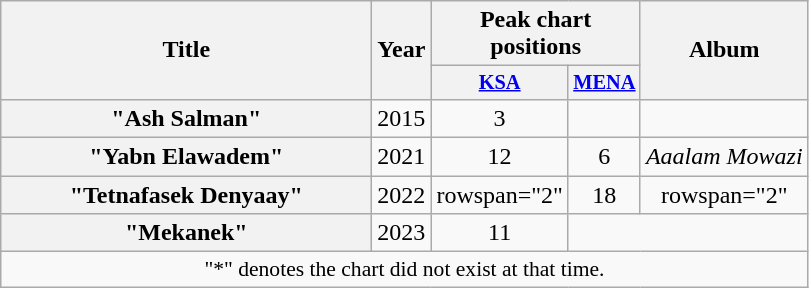<table class="wikitable plainrowheaders" style="text-align:center;">
<tr>
<th scope="col" rowspan="2" style="width:15em;">Title</th>
<th scope="col" rowspan="2" style="width:1em;">Year</th>
<th colspan="2">Peak chart positions</th>
<th scope="col" rowspan="2">Album</th>
</tr>
<tr>
<th scope="col" style="width:3em;font-size:85%;"><a href='#'>KSA</a><br></th>
<th scope="col" style="width:3em;font-size:85%;"><a href='#'>MENA</a><br></th>
</tr>
<tr>
<th scope="row">"Ash Salman"<br></th>
<td>2015</td>
<td>3</td>
<td></td>
<td></td>
</tr>
<tr>
<th scope="row">"Yabn Elawadem"</th>
<td>2021</td>
<td>12</td>
<td>6</td>
<td><em>Aaalam Mowazi</em></td>
</tr>
<tr>
<th scope="row">"Tetnafasek Denyaay"</th>
<td>2022</td>
<td>rowspan="2" </td>
<td>18</td>
<td>rowspan="2" </td>
</tr>
<tr>
<th scope="row">"Mekanek"</th>
<td>2023</td>
<td>11</td>
</tr>
<tr>
<td colspan="5" style="font-size:90%;">"*" denotes the chart did not exist at that time.</td>
</tr>
</table>
